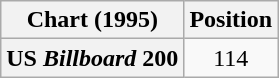<table class="wikitable plainrowheaders" style="text-align:center">
<tr>
<th scope="col">Chart (1995)</th>
<th scope="col">Position</th>
</tr>
<tr>
<th scope="row">US <em>Billboard</em> 200</th>
<td>114</td>
</tr>
</table>
